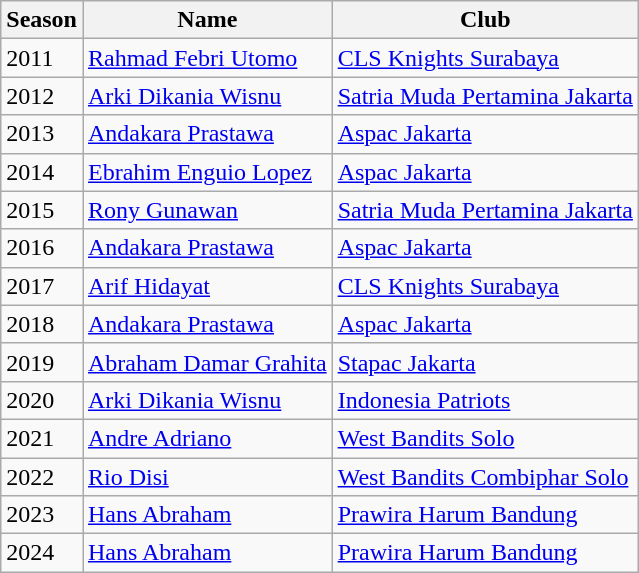<table class="wikitable">
<tr>
<th>Season</th>
<th>Name</th>
<th>Club</th>
</tr>
<tr>
<td>2011</td>
<td> <a href='#'>Rahmad Febri Utomo</a></td>
<td><a href='#'>CLS Knights Surabaya</a></td>
</tr>
<tr>
<td>2012</td>
<td> <a href='#'>Arki Dikania Wisnu</a></td>
<td><a href='#'>Satria Muda Pertamina Jakarta</a></td>
</tr>
<tr>
<td>2013</td>
<td> <a href='#'>Andakara Prastawa</a></td>
<td><a href='#'>Aspac Jakarta</a></td>
</tr>
<tr>
<td>2014</td>
<td> <a href='#'>Ebrahim Enguio Lopez</a></td>
<td><a href='#'>Aspac Jakarta</a></td>
</tr>
<tr>
<td>2015</td>
<td> <a href='#'>Rony Gunawan</a></td>
<td><a href='#'>Satria Muda Pertamina Jakarta</a></td>
</tr>
<tr>
<td>2016</td>
<td> <a href='#'>Andakara Prastawa</a></td>
<td><a href='#'>Aspac Jakarta</a></td>
</tr>
<tr>
<td>2017</td>
<td> <a href='#'>Arif Hidayat</a></td>
<td><a href='#'>CLS Knights Surabaya</a></td>
</tr>
<tr>
<td>2018</td>
<td> <a href='#'>Andakara Prastawa</a></td>
<td><a href='#'>Aspac Jakarta</a></td>
</tr>
<tr>
<td>2019</td>
<td> <a href='#'>Abraham Damar Grahita</a></td>
<td><a href='#'>Stapac Jakarta</a></td>
</tr>
<tr>
<td>2020</td>
<td> <a href='#'>Arki Dikania Wisnu</a></td>
<td><a href='#'>Indonesia Patriots</a></td>
</tr>
<tr>
<td>2021</td>
<td> <a href='#'>Andre Adriano</a></td>
<td><a href='#'>West Bandits Solo</a></td>
</tr>
<tr>
<td>2022</td>
<td> <a href='#'>Rio Disi</a></td>
<td><a href='#'>West Bandits Combiphar Solo</a></td>
</tr>
<tr>
<td>2023</td>
<td> <a href='#'>Hans Abraham</a></td>
<td><a href='#'>Prawira Harum Bandung</a></td>
</tr>
<tr>
<td>2024</td>
<td> <a href='#'>Hans Abraham</a></td>
<td><a href='#'>Prawira Harum Bandung</a></td>
</tr>
</table>
